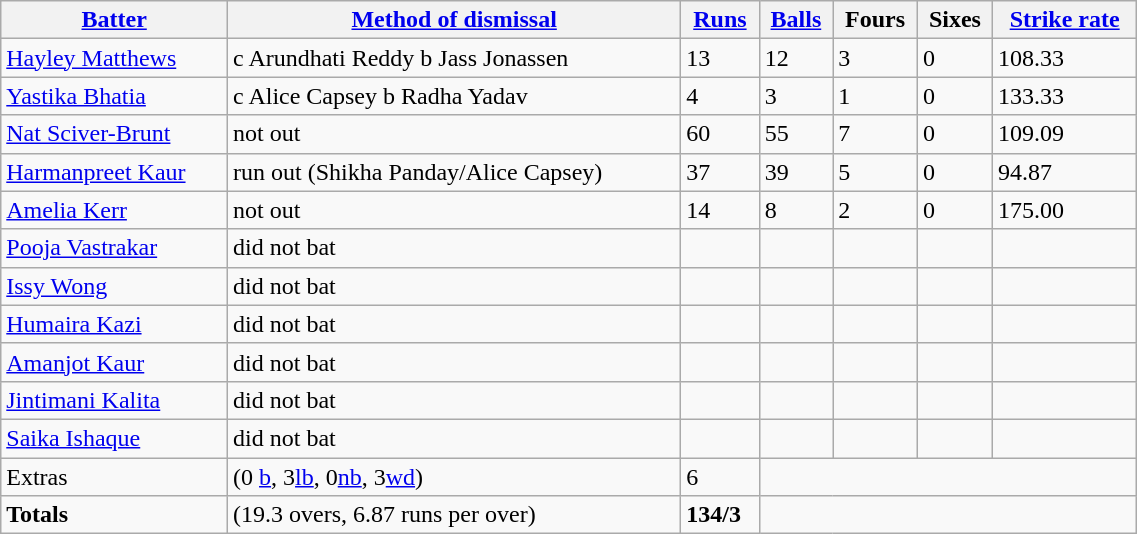<table class=wikitable style="width: 60%;">
<tr>
<th><a href='#'>Batter</a></th>
<th><a href='#'>Method of dismissal</a></th>
<th><a href='#'>Runs</a></th>
<th><a href='#'>Balls</a></th>
<th>Fours</th>
<th>Sixes</th>
<th><a href='#'>Strike rate</a></th>
</tr>
<tr>
<td><a href='#'>Hayley Matthews</a></td>
<td>c Arundhati Reddy b Jass Jonassen</td>
<td>13</td>
<td>12</td>
<td>3</td>
<td>0</td>
<td>108.33</td>
</tr>
<tr>
<td><a href='#'>Yastika Bhatia</a></td>
<td>c Alice Capsey b Radha Yadav</td>
<td>4</td>
<td>3</td>
<td>1</td>
<td>0</td>
<td>133.33</td>
</tr>
<tr>
<td><a href='#'>Nat Sciver-Brunt</a></td>
<td>not out</td>
<td>60</td>
<td>55</td>
<td>7</td>
<td>0</td>
<td>109.09</td>
</tr>
<tr>
<td><a href='#'>Harmanpreet Kaur</a></td>
<td>run out (Shikha Panday/Alice Capsey)</td>
<td>37</td>
<td>39</td>
<td>5</td>
<td>0</td>
<td>94.87</td>
</tr>
<tr>
<td><a href='#'>Amelia Kerr</a></td>
<td>not out</td>
<td>14</td>
<td>8</td>
<td>2</td>
<td>0</td>
<td>175.00</td>
</tr>
<tr>
<td><a href='#'>Pooja Vastrakar</a></td>
<td>did not bat</td>
<td></td>
<td></td>
<td></td>
<td></td>
<td></td>
</tr>
<tr>
<td><a href='#'>Issy Wong</a></td>
<td>did not bat</td>
<td></td>
<td></td>
<td></td>
<td></td>
<td></td>
</tr>
<tr>
<td><a href='#'>Humaira Kazi</a></td>
<td>did not bat</td>
<td></td>
<td></td>
<td></td>
<td></td>
<td></td>
</tr>
<tr>
<td><a href='#'>Amanjot Kaur</a></td>
<td>did not bat</td>
<td></td>
<td></td>
<td></td>
<td></td>
<td></td>
</tr>
<tr>
<td><a href='#'>Jintimani Kalita</a></td>
<td>did not bat</td>
<td></td>
<td></td>
<td></td>
<td></td>
<td></td>
</tr>
<tr>
<td><a href='#'>Saika Ishaque</a></td>
<td>did not bat</td>
<td></td>
<td></td>
<td></td>
<td></td>
<td></td>
</tr>
<tr>
<td>Extras</td>
<td>(0 <a href='#'>b</a>, 3<a href='#'>lb</a>, 0<a href='#'>nb</a>, 3<a href='#'>wd</a>)</td>
<td>6</td>
<td colspan="4"></td>
</tr>
<tr>
<td><strong>Totals</strong></td>
<td>(19.3 overs, 6.87 runs per over)</td>
<td><strong>134/3</strong></td>
<td colspan="4"></td>
</tr>
</table>
